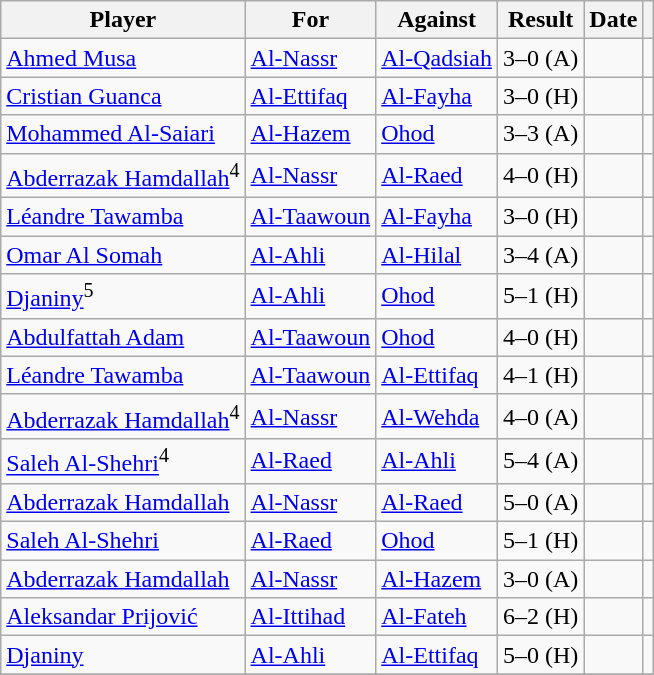<table class="wikitable">
<tr>
<th>Player</th>
<th>For</th>
<th>Against</th>
<th style="text-align:center">Result</th>
<th>Date</th>
<th></th>
</tr>
<tr>
<td> <a href='#'>Ahmed Musa</a></td>
<td><a href='#'>Al-Nassr</a></td>
<td><a href='#'>Al-Qadsiah</a></td>
<td style="text-align:center;">3–0 (A)</td>
<td></td>
<td></td>
</tr>
<tr>
<td> <a href='#'>Cristian Guanca</a></td>
<td><a href='#'>Al-Ettifaq</a></td>
<td><a href='#'>Al-Fayha</a></td>
<td style="text-align:center;">3–0 (H)</td>
<td></td>
<td></td>
</tr>
<tr>
<td> <a href='#'>Mohammed Al-Saiari</a></td>
<td><a href='#'>Al-Hazem</a></td>
<td><a href='#'>Ohod</a></td>
<td style="text-align:center;">3–3 (A)</td>
<td></td>
<td></td>
</tr>
<tr>
<td> <a href='#'>Abderrazak Hamdallah</a><sup>4</sup></td>
<td><a href='#'>Al-Nassr</a></td>
<td><a href='#'>Al-Raed</a></td>
<td style="text-align:center;">4–0 (H)</td>
<td></td>
<td></td>
</tr>
<tr>
<td> <a href='#'>Léandre Tawamba</a></td>
<td><a href='#'>Al-Taawoun</a></td>
<td><a href='#'>Al-Fayha</a></td>
<td style="text-align:center;">3–0 (H)</td>
<td></td>
<td></td>
</tr>
<tr>
<td> <a href='#'>Omar Al Somah</a></td>
<td><a href='#'>Al-Ahli</a></td>
<td><a href='#'>Al-Hilal</a></td>
<td style="text-align:center;">3–4 (A)</td>
<td></td>
<td></td>
</tr>
<tr>
<td> <a href='#'>Djaniny</a><sup>5</sup></td>
<td><a href='#'>Al-Ahli</a></td>
<td><a href='#'>Ohod</a></td>
<td style="text-align:center;">5–1 (H)</td>
<td></td>
<td></td>
</tr>
<tr>
<td> <a href='#'>Abdulfattah Adam</a></td>
<td><a href='#'>Al-Taawoun</a></td>
<td><a href='#'>Ohod</a></td>
<td style="text-align:center;">4–0 (H)</td>
<td></td>
<td></td>
</tr>
<tr>
<td> <a href='#'>Léandre Tawamba</a></td>
<td><a href='#'>Al-Taawoun</a></td>
<td><a href='#'>Al-Ettifaq</a></td>
<td style="text-align:center;">4–1 (H)</td>
<td></td>
<td></td>
</tr>
<tr>
<td> <a href='#'>Abderrazak Hamdallah</a><sup>4</sup></td>
<td><a href='#'>Al-Nassr</a></td>
<td><a href='#'>Al-Wehda</a></td>
<td style="text-align:center;">4–0 (A)</td>
<td></td>
<td></td>
</tr>
<tr>
<td> <a href='#'>Saleh Al-Shehri</a><sup>4</sup></td>
<td><a href='#'>Al-Raed</a></td>
<td><a href='#'>Al-Ahli</a></td>
<td style="text-align:center;">5–4 (A)</td>
<td></td>
<td></td>
</tr>
<tr>
<td> <a href='#'>Abderrazak Hamdallah</a></td>
<td><a href='#'>Al-Nassr</a></td>
<td><a href='#'>Al-Raed</a></td>
<td style="text-align:center;">5–0 (A)</td>
<td></td>
<td></td>
</tr>
<tr>
<td> <a href='#'>Saleh Al-Shehri</a></td>
<td><a href='#'>Al-Raed</a></td>
<td><a href='#'>Ohod</a></td>
<td style="text-align:center;">5–1 (H)</td>
<td></td>
<td></td>
</tr>
<tr>
<td> <a href='#'>Abderrazak Hamdallah</a></td>
<td><a href='#'>Al-Nassr</a></td>
<td><a href='#'>Al-Hazem</a></td>
<td style="text-align:center;">3–0 (A)</td>
<td></td>
<td></td>
</tr>
<tr>
<td> <a href='#'>Aleksandar Prijović</a></td>
<td><a href='#'>Al-Ittihad</a></td>
<td><a href='#'>Al-Fateh</a></td>
<td style="text-align:center;">6–2 (H)</td>
<td></td>
<td></td>
</tr>
<tr>
<td> <a href='#'>Djaniny</a></td>
<td><a href='#'>Al-Ahli</a></td>
<td><a href='#'>Al-Ettifaq</a></td>
<td style="text-align:center;">5–0 (H)</td>
<td></td>
<td></td>
</tr>
<tr>
</tr>
</table>
